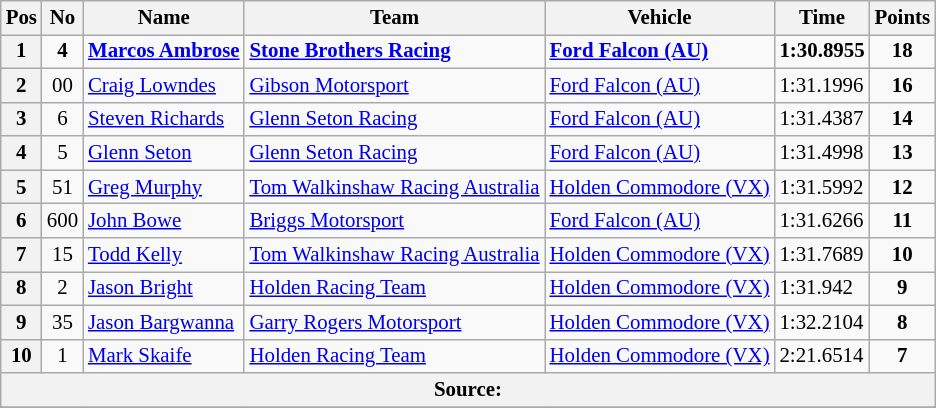<table class="wikitable" style="font-size: 87%;">
<tr>
<th>Pos</th>
<th>No</th>
<th>Name</th>
<th>Team</th>
<th>Vehicle</th>
<th>Time</th>
<th>Points</th>
</tr>
<tr>
<th>1</th>
<td align=center><strong>4</strong></td>
<td><strong> <a href='#'>Marcos Ambrose</a></strong></td>
<td><strong><a href='#'>Stone Brothers Racing</a></strong></td>
<td><strong><a href='#'>Ford Falcon (AU)</a></strong></td>
<td><strong>1:30.8955</strong></td>
<td align=center><strong>18</strong></td>
</tr>
<tr>
<th>2</th>
<td align=center>00</td>
<td> <a href='#'>Craig Lowndes</a></td>
<td><a href='#'>Gibson Motorsport</a></td>
<td><a href='#'>Ford Falcon (AU)</a></td>
<td>1:31.1996</td>
<td align=center><strong>16</strong></td>
</tr>
<tr>
<th>3</th>
<td align=center>6</td>
<td> <a href='#'>Steven Richards</a></td>
<td><a href='#'>Glenn Seton Racing</a></td>
<td><a href='#'>Ford Falcon (AU)</a></td>
<td>1:31.4387</td>
<td align=center><strong>14</strong></td>
</tr>
<tr>
<th>4</th>
<td align=center>5</td>
<td> <a href='#'>Glenn Seton</a></td>
<td><a href='#'>Glenn Seton Racing</a></td>
<td><a href='#'>Ford Falcon (AU)</a></td>
<td>1:31.4998</td>
<td align=center><strong>13</strong></td>
</tr>
<tr>
<th>5</th>
<td align=center>51</td>
<td> <a href='#'>Greg Murphy</a></td>
<td><a href='#'>Tom Walkinshaw Racing Australia</a></td>
<td><a href='#'>Holden Commodore (VX)</a></td>
<td>1:31.5992</td>
<td align=center><strong>12</strong></td>
</tr>
<tr>
<th>6</th>
<td align=center>600</td>
<td> <a href='#'>John Bowe</a></td>
<td><a href='#'>Briggs Motorsport</a></td>
<td><a href='#'>Ford Falcon (AU)</a></td>
<td>1:31.6266</td>
<td align=center><strong>11</strong></td>
</tr>
<tr>
<th>7</th>
<td align=center>15</td>
<td> <a href='#'>Todd Kelly</a></td>
<td><a href='#'>Tom Walkinshaw Racing Australia</a></td>
<td><a href='#'>Holden Commodore (VX)</a></td>
<td>1:31.7689</td>
<td align=center><strong>10</strong></td>
</tr>
<tr>
<th>8</th>
<td align=center>2</td>
<td> <a href='#'>Jason Bright</a></td>
<td><a href='#'>Holden Racing Team</a></td>
<td><a href='#'>Holden Commodore (VX)</a></td>
<td>1:31.942</td>
<td align=center><strong>9</strong></td>
</tr>
<tr>
<th>9</th>
<td align=center>35</td>
<td> <a href='#'>Jason Bargwanna</a></td>
<td><a href='#'>Garry Rogers Motorsport</a></td>
<td><a href='#'>Holden Commodore (VX)</a></td>
<td>1:32.2104</td>
<td align=center><strong>8</strong></td>
</tr>
<tr>
<th>10</th>
<td align=center>1</td>
<td> <a href='#'>Mark Skaife</a></td>
<td><a href='#'>Holden Racing Team</a></td>
<td><a href='#'>Holden Commodore (VX)</a></td>
<td>2:21.6514</td>
<td align=center><strong>7</strong></td>
</tr>
<tr>
<th colspan=7>Source:</th>
</tr>
<tr>
</tr>
</table>
